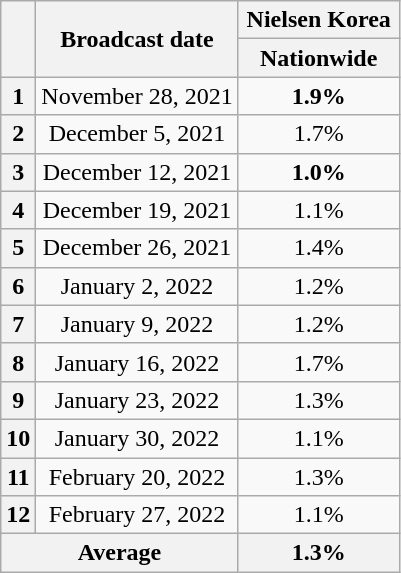<table class=wikitable style="text-align:center">
<tr>
<th rowspan="2"></th>
<th rowspan="2">Broadcast date</th>
<th>Nielsen Korea</th>
</tr>
<tr>
<th width="100">Nationwide</th>
</tr>
<tr>
<th>1</th>
<td>November 28, 2021</td>
<td><span><strong>1.9%</strong></span></td>
</tr>
<tr>
<th>2</th>
<td>December 5, 2021</td>
<td>1.7%</td>
</tr>
<tr>
<th>3</th>
<td>December 12, 2021</td>
<td><span><strong>1.0%</strong></span></td>
</tr>
<tr>
<th>4</th>
<td>December 19, 2021</td>
<td>1.1%</td>
</tr>
<tr>
<th>5</th>
<td>December 26, 2021</td>
<td>1.4%</td>
</tr>
<tr>
<th>6</th>
<td>January 2, 2022</td>
<td>1.2%</td>
</tr>
<tr>
<th>7</th>
<td>January 9, 2022</td>
<td>1.2%</td>
</tr>
<tr>
<th>8</th>
<td>January 16, 2022</td>
<td>1.7%</td>
</tr>
<tr>
<th>9</th>
<td>January 23, 2022</td>
<td>1.3%</td>
</tr>
<tr>
<th>10</th>
<td>January 30, 2022</td>
<td>1.1%</td>
</tr>
<tr>
<th>11</th>
<td>February 20, 2022</td>
<td>1.3%</td>
</tr>
<tr>
<th>12</th>
<td>February 27, 2022</td>
<td>1.1%</td>
</tr>
<tr>
<th colspan="2">Average</th>
<th><span><strong>1.3%</strong></span></th>
</tr>
</table>
